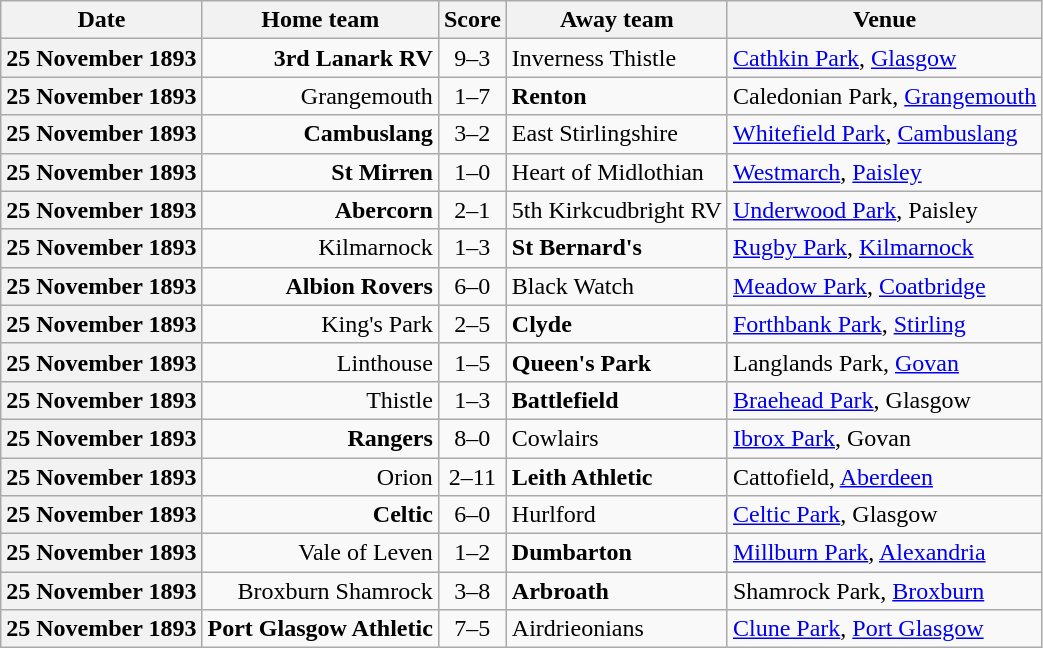<table class="wikitable football-result-list" style="max-width: 80em; text-align: center">
<tr>
<th scope="col">Date</th>
<th scope="col">Home team</th>
<th scope="col">Score</th>
<th scope="col">Away team</th>
<th scope="col">Venue</th>
</tr>
<tr>
<th scope="row">25 November 1893</th>
<td align=right><strong>3rd Lanark RV</strong></td>
<td>9–3</td>
<td align=left>Inverness Thistle</td>
<td align=left><a href='#'>Cathkin Park</a>, <a href='#'>Glasgow</a></td>
</tr>
<tr>
<th scope="row">25 November 1893</th>
<td align=right>Grangemouth</td>
<td>1–7</td>
<td align=left><strong>Renton</strong></td>
<td align=left>Caledonian Park, <a href='#'>Grangemouth</a></td>
</tr>
<tr>
<th scope="row">25 November 1893</th>
<td align=right><strong>Cambuslang</strong></td>
<td>3–2</td>
<td align=left>East Stirlingshire</td>
<td align=left><a href='#'>Whitefield Park</a>, <a href='#'>Cambuslang</a></td>
</tr>
<tr>
<th scope="row">25 November 1893</th>
<td align=right><strong>St Mirren</strong></td>
<td>1–0</td>
<td align=left>Heart of Midlothian</td>
<td align=left><a href='#'>Westmarch</a>, <a href='#'>Paisley</a></td>
</tr>
<tr>
<th scope="row">25 November 1893</th>
<td align=right><strong>Abercorn</strong></td>
<td>2–1</td>
<td align=left>5th Kirkcudbright RV</td>
<td align=left><a href='#'>Underwood Park</a>, Paisley</td>
</tr>
<tr>
<th scope="row">25 November 1893</th>
<td align=right>Kilmarnock</td>
<td>1–3</td>
<td align=left><strong>St Bernard's</strong></td>
<td align=left><a href='#'>Rugby Park</a>, <a href='#'>Kilmarnock</a></td>
</tr>
<tr>
<th scope="row">25 November 1893</th>
<td align=right><strong>Albion Rovers</strong></td>
<td>6–0</td>
<td align=left>Black Watch</td>
<td align=left><a href='#'>Meadow Park</a>, <a href='#'>Coatbridge</a></td>
</tr>
<tr>
<th scope="row">25 November 1893</th>
<td align=right>King's Park</td>
<td>2–5</td>
<td align=left><strong>Clyde</strong></td>
<td align=left><a href='#'>Forthbank Park</a>, <a href='#'>Stirling</a></td>
</tr>
<tr>
<th scope="row">25 November 1893</th>
<td align=right>Linthouse</td>
<td>1–5</td>
<td align=left><strong>Queen's Park</strong></td>
<td align=left>Langlands Park, <a href='#'>Govan</a></td>
</tr>
<tr>
<th scope="row">25 November 1893</th>
<td align=right>Thistle</td>
<td>1–3</td>
<td align=left><strong>Battlefield</strong></td>
<td align=left><a href='#'>Braehead Park</a>, Glasgow</td>
</tr>
<tr>
<th scope="row">25 November 1893</th>
<td align=right><strong>Rangers</strong></td>
<td>8–0</td>
<td align=left>Cowlairs</td>
<td align=left><a href='#'>Ibrox Park</a>, Govan</td>
</tr>
<tr>
<th scope="row">25 November 1893</th>
<td align=right>Orion</td>
<td>2–11</td>
<td align=left><strong>Leith Athletic</strong></td>
<td align=left>Cattofield, <a href='#'>Aberdeen</a></td>
</tr>
<tr>
<th scope="row">25 November 1893</th>
<td align=right><strong>Celtic</strong></td>
<td>6–0</td>
<td align=left>Hurlford</td>
<td align=left><a href='#'>Celtic Park</a>, Glasgow</td>
</tr>
<tr>
<th scope="row">25 November 1893</th>
<td align=right>Vale of Leven</td>
<td>1–2</td>
<td align=left><strong>Dumbarton</strong></td>
<td align=left><a href='#'>Millburn Park</a>, <a href='#'>Alexandria</a></td>
</tr>
<tr>
<th scope="row">25 November 1893</th>
<td align=right>Broxburn Shamrock</td>
<td>3–8</td>
<td align=left><strong>Arbroath</strong></td>
<td align=left>Shamrock Park, <a href='#'>Broxburn</a></td>
</tr>
<tr>
<th scope="row">25 November 1893</th>
<td align=right><strong>Port Glasgow Athletic</strong></td>
<td>7–5</td>
<td align=left>Airdrieonians</td>
<td align=left><a href='#'>Clune Park</a>, <a href='#'>Port Glasgow</a></td>
</tr>
</table>
